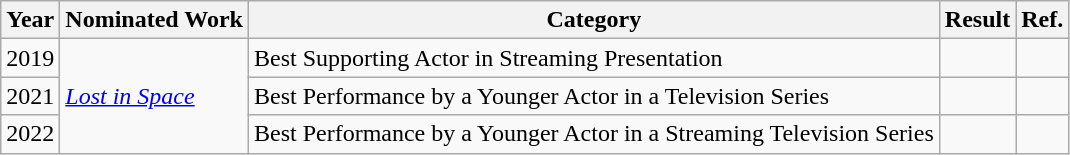<table class="wikitable">
<tr>
<th>Year</th>
<th>Nominated Work</th>
<th>Category</th>
<th>Result</th>
<th>Ref.</th>
</tr>
<tr>
<td>2019</td>
<td rowspan="3"><em><a href='#'>Lost in Space</a></em></td>
<td>Best Supporting Actor in Streaming Presentation</td>
<td></td>
<td></td>
</tr>
<tr>
<td>2021</td>
<td>Best Performance by a Younger Actor in a Television Series</td>
<td></td>
<td></td>
</tr>
<tr>
<td>2022</td>
<td>Best Performance by a Younger Actor in a Streaming Television Series</td>
<td></td>
<td></td>
</tr>
</table>
